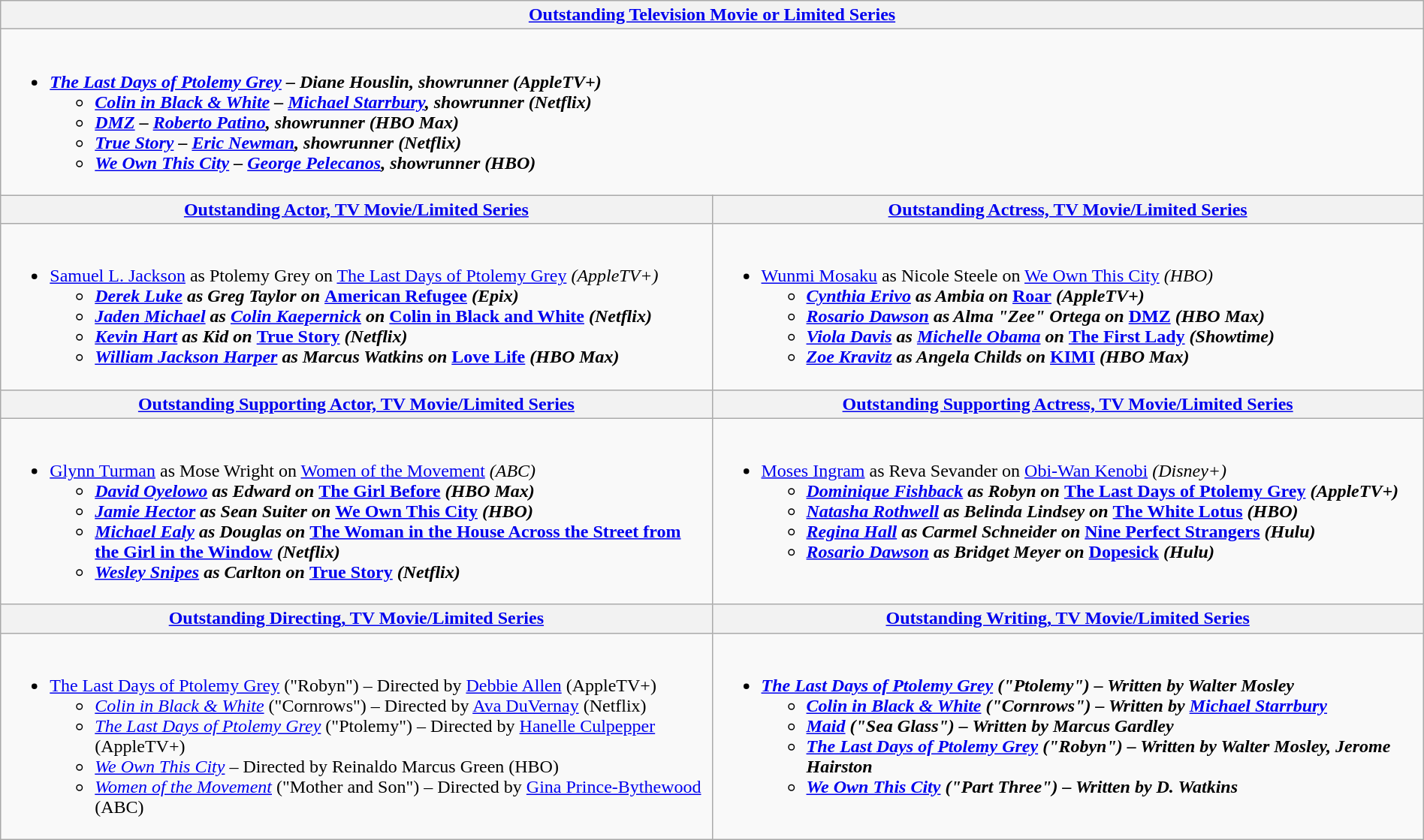<table class=wikitable width="100%">
<tr>
<th width="50%" colspan="2"><a href='#'>Outstanding Television Movie or Limited Series</a></th>
</tr>
<tr>
<td valign="top" colspan="2"><br><ul><li><strong><em><a href='#'>The Last Days of Ptolemy Grey</a><em> – Diane Houslin, showrunner (AppleTV+)<strong><ul><li></em><a href='#'>Colin in Black & White</a><em> – <a href='#'>Michael Starrbury</a>, showrunner (Netflix)</li><li></em><a href='#'>DMZ</a><em> – <a href='#'>Roberto Patino</a>, showrunner (HBO Max)</li><li></em><a href='#'>True Story</a><em> – <a href='#'>Eric Newman</a>, showrunner (Netflix)</li><li></em><a href='#'>We Own This City</a><em> – <a href='#'>George Pelecanos</a>, showrunner (HBO)</li></ul></li></ul></td>
</tr>
<tr>
<th width="50%"><a href='#'>Outstanding Actor, TV Movie/Limited Series</a></th>
<th width="50%"><a href='#'>Outstanding Actress, TV Movie/Limited Series</a></th>
</tr>
<tr>
<td valign="top"><br><ul><li></strong><a href='#'>Samuel L. Jackson</a> as Ptolemy Grey on </em><a href='#'>The Last Days of Ptolemy Grey</a><em> (AppleTV+)<strong><ul><li><a href='#'>Derek Luke</a> as Greg Taylor on </em><a href='#'>American Refugee</a><em> (Epix)</li><li><a href='#'>Jaden Michael</a> as <a href='#'>Colin Kaepernick</a> on </em><a href='#'>Colin in Black and White</a><em> (Netflix)</li><li><a href='#'>Kevin Hart</a> as Kid on </em><a href='#'>True Story</a><em> (Netflix)</li><li><a href='#'>William Jackson Harper</a> as Marcus Watkins on </em><a href='#'>Love Life</a><em> (HBO Max)</li></ul></li></ul></td>
<td valign="top"><br><ul><li></strong><a href='#'>Wunmi Mosaku</a> as Nicole Steele on </em><a href='#'>We Own This City</a><em> (HBO)<strong><ul><li><a href='#'>Cynthia Erivo</a> as Ambia on </em><a href='#'>Roar</a><em> (AppleTV+)</li><li><a href='#'>Rosario Dawson</a> as Alma "Zee" Ortega on </em><a href='#'>DMZ</a><em> (HBO Max)</li><li><a href='#'>Viola Davis</a> as <a href='#'>Michelle Obama</a> on </em><a href='#'>The First Lady</a><em> (Showtime)</li><li><a href='#'>Zoe Kravitz</a> as Angela Childs on </em><a href='#'>KIMI</a><em> (HBO Max)</li></ul></li></ul></td>
</tr>
<tr>
<th width="50%"><a href='#'>Outstanding Supporting Actor, TV Movie/Limited Series</a></th>
<th width="50%"><a href='#'>Outstanding Supporting Actress, TV Movie/Limited Series</a></th>
</tr>
<tr>
<td valign="top"><br><ul><li></strong><a href='#'>Glynn Turman</a> as Mose Wright on </em><a href='#'>Women of the Movement</a><em> (ABC)<strong><ul><li><a href='#'>David Oyelowo</a> as Edward on </em><a href='#'>The Girl Before</a><em> (HBO Max)</li><li><a href='#'>Jamie Hector</a> as Sean Suiter on </em><a href='#'>We Own This City</a><em> (HBO)</li><li><a href='#'>Michael Ealy</a> as Douglas on </em><a href='#'>The Woman in the House Across the Street from the Girl in the Window</a><em> (Netflix)</li><li><a href='#'>Wesley Snipes</a> as Carlton on </em><a href='#'>True Story</a><em> (Netflix)</li></ul></li></ul></td>
<td valign="top"><br><ul><li></strong><a href='#'>Moses Ingram</a> as Reva Sevander on </em><a href='#'>Obi-Wan Kenobi</a><em> (Disney+)<strong><ul><li><a href='#'>Dominique Fishback</a> as Robyn on </em><a href='#'>The Last Days of Ptolemy Grey</a><em> (AppleTV+)</li><li><a href='#'>Natasha Rothwell</a> as Belinda Lindsey on </em><a href='#'>The White Lotus</a><em> (HBO)</li><li><a href='#'>Regina Hall</a> as Carmel Schneider on </em><a href='#'>Nine Perfect Strangers</a><em> (Hulu)</li><li><a href='#'>Rosario Dawson</a> as Bridget Meyer on </em><a href='#'>Dopesick</a><em> (Hulu)</li></ul></li></ul></td>
</tr>
<tr>
<th width="50%"><a href='#'>Outstanding Directing, TV Movie/Limited Series</a></th>
<th width="50%"><a href='#'>Outstanding Writing, TV Movie/Limited Series</a></th>
</tr>
<tr>
<td valign="top"><br><ul><li></em></strong><a href='#'>The Last Days of Ptolemy Grey</a></em> ("Robyn") – Directed by <a href='#'>Debbie Allen</a> (AppleTV+)</strong><ul><li><em><a href='#'>Colin in Black & White</a></em> ("Cornrows") – Directed by <a href='#'>Ava DuVernay</a> (Netflix)</li><li><em><a href='#'>The Last Days of Ptolemy Grey</a></em> ("Ptolemy") – Directed by <a href='#'>Hanelle Culpepper</a> (AppleTV+)</li><li><em><a href='#'>We Own This City</a></em> – Directed by Reinaldo Marcus Green (HBO)</li><li><em><a href='#'>Women of the Movement</a></em> ("Mother and Son") – Directed by <a href='#'>Gina Prince-Bythewood</a> (ABC)</li></ul></li></ul></td>
<td valign="top"><br><ul><li><strong><em><a href='#'>The Last Days of Ptolemy Grey</a><em> ("Ptolemy") – Written by Walter Mosley<strong><ul><li></em><a href='#'>Colin in Black & White</a><em> ("Cornrows") – Written by <a href='#'>Michael Starrbury</a></li><li></em><a href='#'>Maid</a><em> ("Sea Glass") – Written by Marcus Gardley</li><li></em><a href='#'>The Last Days of Ptolemy Grey</a><em> ("Robyn") – Written by Walter Mosley, Jerome Hairston</li><li></em><a href='#'>We Own This City</a><em> ("Part Three") – Written by D. Watkins</li></ul></li></ul></td>
</tr>
</table>
